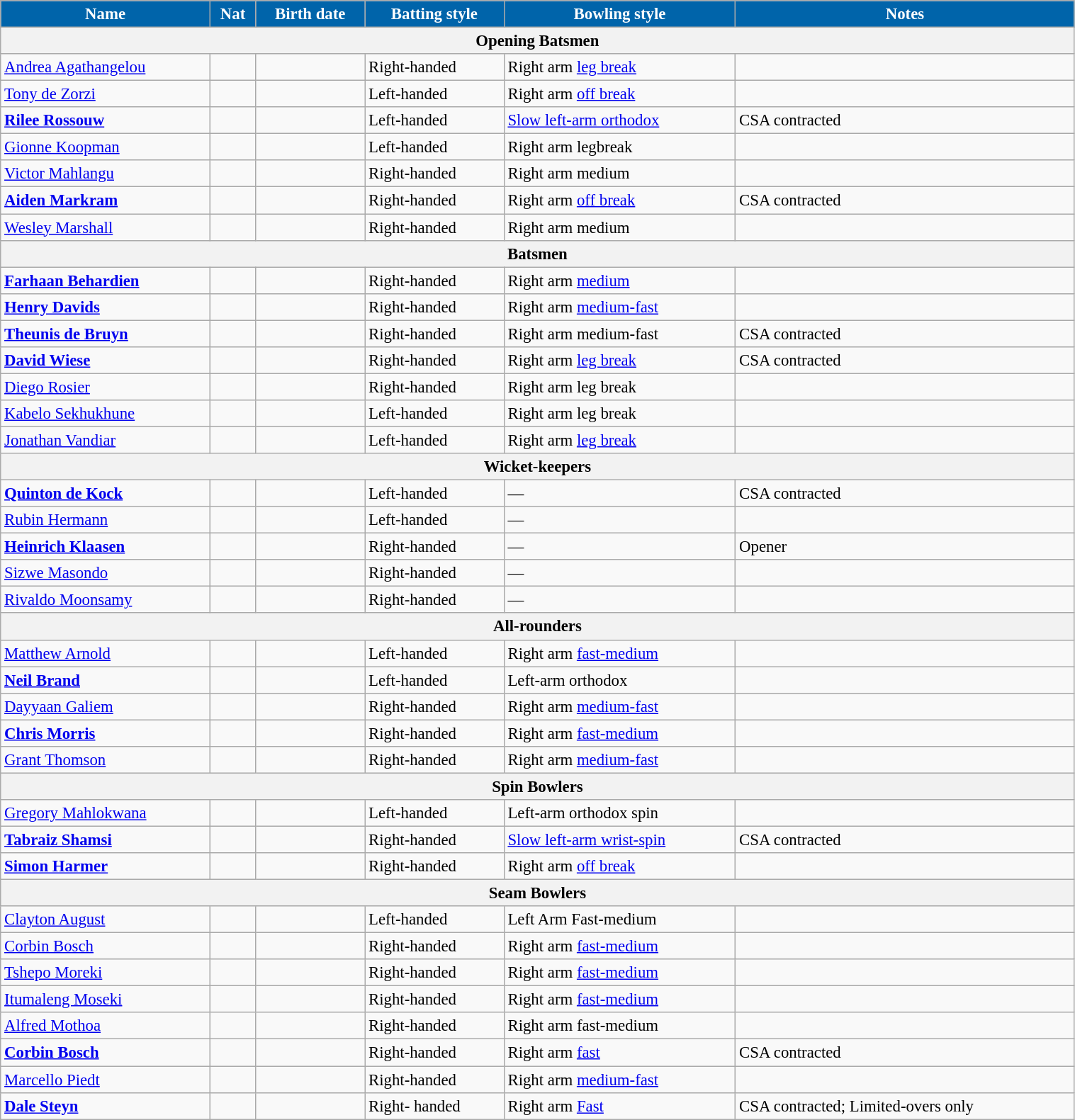<table class="wikitable"  style="font-size:95%; width:80%;">
<tr>
<th style="background:#0064AA; color:white" align=right>Name</th>
<th style="background:#0064AA; color:white" align=right>Nat</th>
<th style="background:#0064AA; color:white" align=right>Birth date</th>
<th style="background:#0064AA; color:white" align=right>Batting style</th>
<th style="background:#0064AA; color:white" align=right>Bowling style</th>
<th style="background:#0064AA; color:white" align=right>Notes</th>
</tr>
<tr>
<th colspan="6">Opening Batsmen</th>
</tr>
<tr>
<td><a href='#'>Andrea Agathangelou</a></td>
<td style="text-align:center"></td>
<td></td>
<td>Right-handed</td>
<td>Right arm <a href='#'>leg break</a></td>
<td></td>
</tr>
<tr>
<td><a href='#'>Tony de Zorzi</a></td>
<td style="text-align:center"></td>
<td></td>
<td>Left-handed</td>
<td>Right arm <a href='#'>off break</a></td>
<td></td>
</tr>
<tr>
<td><strong><a href='#'>Rilee Rossouw</a></strong></td>
<td style="text-align:center"></td>
<td></td>
<td>Left-handed</td>
<td><a href='#'>Slow left-arm orthodox</a></td>
<td>CSA contracted</td>
</tr>
<tr>
<td><a href='#'>Gionne Koopman</a></td>
<td style="text-align:center"></td>
<td></td>
<td>Left-handed</td>
<td>Right arm legbreak</td>
<td></td>
</tr>
<tr>
<td><a href='#'>Victor Mahlangu</a></td>
<td style="text-align:center"></td>
<td></td>
<td>Right-handed</td>
<td>Right arm medium</td>
<td></td>
</tr>
<tr>
<td><strong><a href='#'>Aiden Markram</a></strong></td>
<td style="text-align:center"></td>
<td></td>
<td>Right-handed</td>
<td>Right arm <a href='#'>off break</a></td>
<td>CSA contracted</td>
</tr>
<tr>
<td><a href='#'>Wesley Marshall</a></td>
<td style="text-align:center"></td>
<td></td>
<td>Right-handed</td>
<td>Right arm medium</td>
<td></td>
</tr>
<tr>
<th colspan="6">Batsmen</th>
</tr>
<tr>
<td><strong><a href='#'>Farhaan Behardien</a></strong></td>
<td style="text-align:center"></td>
<td></td>
<td>Right-handed</td>
<td>Right arm <a href='#'>medium</a></td>
<td></td>
</tr>
<tr>
<td><strong><a href='#'>Henry Davids</a></strong></td>
<td style="text-align:center"></td>
<td></td>
<td>Right-handed</td>
<td>Right arm <a href='#'>medium-fast</a></td>
<td></td>
</tr>
<tr>
<td><strong><a href='#'>Theunis de Bruyn</a></strong></td>
<td style="text-align:center"></td>
<td></td>
<td>Right-handed</td>
<td>Right arm medium-fast</td>
<td>CSA contracted</td>
</tr>
<tr>
<td><strong><a href='#'>David Wiese</a></strong></td>
<td style="text-align:center"></td>
<td></td>
<td>Right-handed</td>
<td>Right arm <a href='#'>leg break</a></td>
<td>CSA contracted</td>
</tr>
<tr>
<td><a href='#'>Diego Rosier</a></td>
<td style="text-align:center"></td>
<td></td>
<td>Right-handed</td>
<td>Right arm leg break</td>
<td></td>
</tr>
<tr>
<td><a href='#'>Kabelo Sekhukhune</a></td>
<td style="text-align:center"></td>
<td></td>
<td>Left-handed</td>
<td>Right arm leg break</td>
<td></td>
</tr>
<tr>
<td><a href='#'>Jonathan Vandiar</a></td>
<td style="text-align:center"></td>
<td></td>
<td>Left-handed</td>
<td>Right arm <a href='#'>leg break</a></td>
<td></td>
</tr>
<tr>
<th colspan="6">Wicket-keepers</th>
</tr>
<tr>
<td><strong><a href='#'>Quinton de Kock</a></strong></td>
<td style="text-align:center"></td>
<td></td>
<td>Left-handed</td>
<td>—</td>
<td>CSA contracted</td>
</tr>
<tr>
<td><a href='#'>Rubin Hermann</a></td>
<td style="text-align:center"></td>
<td></td>
<td>Left-handed</td>
<td>—</td>
<td></td>
</tr>
<tr>
<td><strong><a href='#'>Heinrich Klaasen</a></strong></td>
<td style="text-align:center"></td>
<td></td>
<td>Right-handed</td>
<td>—</td>
<td>Opener</td>
</tr>
<tr>
<td><a href='#'>Sizwe Masondo</a></td>
<td style="text-align:center"></td>
<td></td>
<td>Right-handed</td>
<td>—</td>
<td></td>
</tr>
<tr>
<td><a href='#'>Rivaldo Moonsamy</a></td>
<td style="text-align:center"></td>
<td></td>
<td>Right-handed</td>
<td>—</td>
<td></td>
</tr>
<tr>
<th colspan="6">All-rounders</th>
</tr>
<tr>
<td><a href='#'>Matthew Arnold</a></td>
<td style="text-align:center"></td>
<td></td>
<td>Left-handed</td>
<td>Right arm <a href='#'>fast-medium</a></td>
<td></td>
</tr>
<tr>
<td><strong><a href='#'>Neil Brand</a></strong></td>
<td style="text-align:center"></td>
<td></td>
<td>Left-handed</td>
<td>Left-arm orthodox</td>
<td></td>
</tr>
<tr>
<td><a href='#'>Dayyaan Galiem</a></td>
<td style="text-align:center"></td>
<td></td>
<td>Right-handed</td>
<td>Right arm <a href='#'>medium-fast</a></td>
<td></td>
</tr>
<tr>
<td><strong><a href='#'>Chris Morris</a></strong></td>
<td style="text-align:center"></td>
<td></td>
<td>Right-handed</td>
<td>Right arm <a href='#'>fast-medium</a></td>
<td></td>
</tr>
<tr>
<td><a href='#'>Grant Thomson</a></td>
<td style="text-align:center"></td>
<td></td>
<td>Right-handed</td>
<td>Right arm <a href='#'>medium-fast</a></td>
<td></td>
</tr>
<tr>
<th colspan="6">Spin Bowlers</th>
</tr>
<tr>
<td><a href='#'>Gregory Mahlokwana</a></td>
<td style="text-align:center"></td>
<td></td>
<td>Left-handed</td>
<td>Left-arm orthodox spin</td>
<td></td>
</tr>
<tr>
<td><strong><a href='#'>Tabraiz Shamsi</a></strong></td>
<td style="text-align:center"></td>
<td></td>
<td>Right-handed</td>
<td><a href='#'>Slow left-arm wrist-spin</a></td>
<td>CSA contracted</td>
</tr>
<tr>
<td><strong><a href='#'>Simon Harmer</a></strong></td>
<td style="text-align:center"></td>
<td></td>
<td>Right-handed</td>
<td>Right arm <a href='#'>off break</a></td>
<td></td>
</tr>
<tr>
<th colspan="6">Seam Bowlers</th>
</tr>
<tr>
<td><a href='#'>Clayton August</a></td>
<td style="text-align:center"></td>
<td></td>
<td>Left-handed</td>
<td>Left Arm Fast-medium</td>
<td></td>
</tr>
<tr>
<td><a href='#'>Corbin Bosch</a></td>
<td style="text-align:center"></td>
<td></td>
<td>Right-handed</td>
<td>Right arm <a href='#'>fast-medium</a></td>
<td></td>
</tr>
<tr>
<td><a href='#'>Tshepo Moreki</a></td>
<td style="text-align:center"></td>
<td></td>
<td>Right-handed</td>
<td>Right arm <a href='#'>fast-medium</a></td>
<td></td>
</tr>
<tr>
<td><a href='#'>Itumaleng Moseki</a></td>
<td style="text-align:center"></td>
<td></td>
<td>Right-handed</td>
<td>Right arm <a href='#'>fast-medium</a></td>
<td></td>
</tr>
<tr>
<td><a href='#'>Alfred Mothoa</a></td>
<td style="text-align:center"></td>
<td></td>
<td>Right-handed</td>
<td>Right arm fast-medium</td>
<td></td>
</tr>
<tr>
<td><strong><a href='#'>Corbin Bosch</a></strong></td>
<td style="text-align:center"></td>
<td></td>
<td>Right-handed</td>
<td>Right arm <a href='#'>fast</a></td>
<td>CSA contracted</td>
</tr>
<tr>
<td><a href='#'>Marcello Piedt</a></td>
<td style="text-align:center"></td>
<td></td>
<td>Right-handed</td>
<td>Right arm <a href='#'>medium-fast</a></td>
<td></td>
</tr>
<tr>
<td><strong><a href='#'>Dale Steyn</a></strong></td>
<td style="text-align:center"></td>
<td></td>
<td>Right- handed</td>
<td>Right arm <a href='#'>Fast</a></td>
<td>CSA contracted; Limited-overs only</td>
</tr>
</table>
